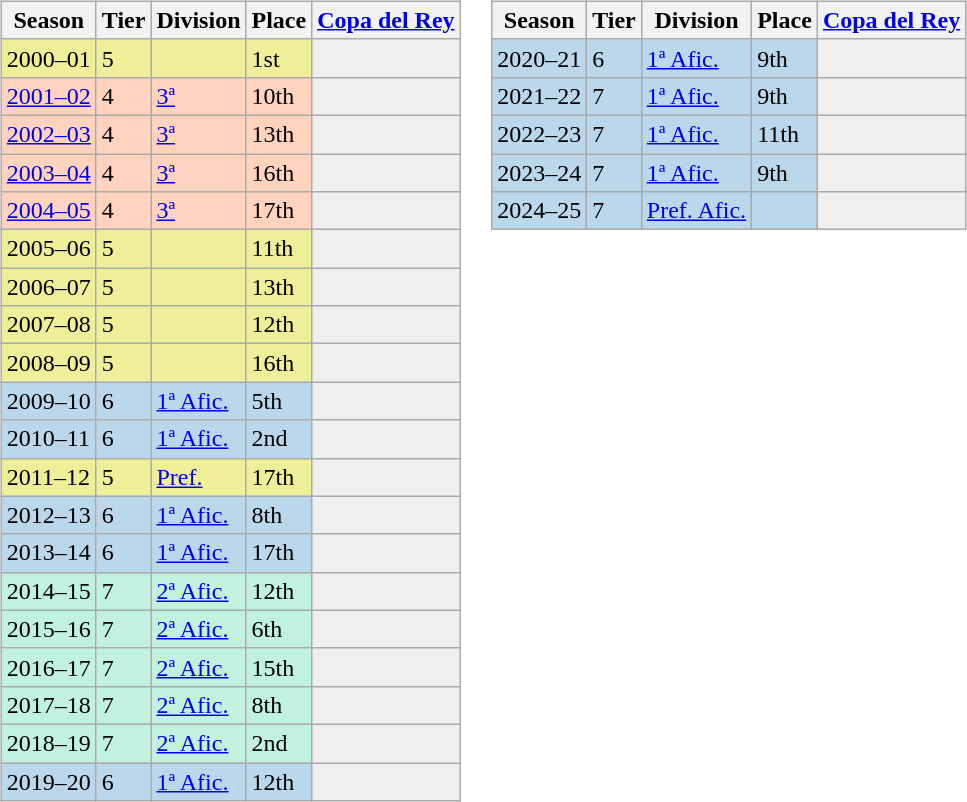<table>
<tr>
<td valign="top" width=0%><br><table class="wikitable">
<tr style="background:#f0f6fa;">
<th>Season</th>
<th>Tier</th>
<th>Division</th>
<th>Place</th>
<th><a href='#'>Copa del Rey</a></th>
</tr>
<tr>
<td style="background:#EFEF99;">2000–01</td>
<td style="background:#EFEF99;">5</td>
<td style="background:#EFEF99;"></td>
<td style="background:#EFEF99;">1st</td>
<th style="background:#efefef;"></th>
</tr>
<tr>
<td style="background:#FFD3BD;"><a href='#'>2001–02</a></td>
<td style="background:#FFD3BD;">4</td>
<td style="background:#FFD3BD;"><a href='#'>3ª</a></td>
<td style="background:#FFD3BD;">10th</td>
<th style="background:#efefef;"></th>
</tr>
<tr>
<td style="background:#FFD3BD;"><a href='#'>2002–03</a></td>
<td style="background:#FFD3BD;">4</td>
<td style="background:#FFD3BD;"><a href='#'>3ª</a></td>
<td style="background:#FFD3BD;">13th</td>
<td style="background:#efefef;"></td>
</tr>
<tr>
<td style="background:#FFD3BD;"><a href='#'>2003–04</a></td>
<td style="background:#FFD3BD;">4</td>
<td style="background:#FFD3BD;"><a href='#'>3ª</a></td>
<td style="background:#FFD3BD;">16th</td>
<th style="background:#efefef;"></th>
</tr>
<tr>
<td style="background:#FFD3BD;"><a href='#'>2004–05</a></td>
<td style="background:#FFD3BD;">4</td>
<td style="background:#FFD3BD;"><a href='#'>3ª</a></td>
<td style="background:#FFD3BD;">17th</td>
<th style="background:#efefef;"></th>
</tr>
<tr>
<td style="background:#EFEF99;">2005–06</td>
<td style="background:#EFEF99;">5</td>
<td style="background:#EFEF99;"></td>
<td style="background:#EFEF99;">11th</td>
<th style="background:#efefef;"></th>
</tr>
<tr>
<td style="background:#EFEF99;">2006–07</td>
<td style="background:#EFEF99;">5</td>
<td style="background:#EFEF99;"></td>
<td style="background:#EFEF99;">13th</td>
<th style="background:#efefef;"></th>
</tr>
<tr>
<td style="background:#EFEF99;">2007–08</td>
<td style="background:#EFEF99;">5</td>
<td style="background:#EFEF99;"></td>
<td style="background:#EFEF99;">12th</td>
<th style="background:#efefef;"></th>
</tr>
<tr>
<td style="background:#EFEF99;">2008–09</td>
<td style="background:#EFEF99;">5</td>
<td style="background:#EFEF99;"></td>
<td style="background:#EFEF99;">16th</td>
<th style="background:#efefef;"></th>
</tr>
<tr>
<td style="background:#BBD7EC;">2009–10</td>
<td style="background:#BBD7EC;">6</td>
<td style="background:#BBD7EC;"><a href='#'>1ª Afic.</a></td>
<td style="background:#BBD7EC;">5th</td>
<th style="background:#efefef;"></th>
</tr>
<tr>
<td style="background:#BBD7EC;">2010–11</td>
<td style="background:#BBD7EC;">6</td>
<td style="background:#BBD7EC;"><a href='#'>1ª Afic.</a></td>
<td style="background:#BBD7EC;">2nd</td>
<th style="background:#efefef;"></th>
</tr>
<tr>
<td style="background:#EFEF99;">2011–12</td>
<td style="background:#EFEF99;">5</td>
<td style="background:#EFEF99;"><a href='#'>Pref.</a></td>
<td style="background:#EFEF99;">17th</td>
<th style="background:#efefef;"></th>
</tr>
<tr>
<td style="background:#BBD7EC;">2012–13</td>
<td style="background:#BBD7EC;">6</td>
<td style="background:#BBD7EC;"><a href='#'>1ª Afic.</a></td>
<td style="background:#BBD7EC;">8th</td>
<th style="background:#efefef;"></th>
</tr>
<tr>
<td style="background:#BBD7EC;">2013–14</td>
<td style="background:#BBD7EC;">6</td>
<td style="background:#BBD7EC;"><a href='#'>1ª Afic.</a></td>
<td style="background:#BBD7EC;">17th</td>
<th style="background:#efefef;"></th>
</tr>
<tr>
<td style="background:#C0F2DF;">2014–15</td>
<td style="background:#C0F2DF;">7</td>
<td style="background:#C0F2DF;"><a href='#'>2ª Afic.</a></td>
<td style="background:#C0F2DF;">12th</td>
<th style="background:#efefef;"></th>
</tr>
<tr>
<td style="background:#C0F2DF;">2015–16</td>
<td style="background:#C0F2DF;">7</td>
<td style="background:#C0F2DF;"><a href='#'>2ª Afic.</a></td>
<td style="background:#C0F2DF;">6th</td>
<th style="background:#efefef;"></th>
</tr>
<tr>
<td style="background:#C0F2DF;">2016–17</td>
<td style="background:#C0F2DF;">7</td>
<td style="background:#C0F2DF;"><a href='#'>2ª Afic.</a></td>
<td style="background:#C0F2DF;">15th</td>
<th style="background:#efefef;"></th>
</tr>
<tr>
<td style="background:#C0F2DF;">2017–18</td>
<td style="background:#C0F2DF;">7</td>
<td style="background:#C0F2DF;"><a href='#'>2ª Afic.</a></td>
<td style="background:#C0F2DF;">8th</td>
<th style="background:#efefef;"></th>
</tr>
<tr>
<td style="background:#C0F2DF;">2018–19</td>
<td style="background:#C0F2DF;">7</td>
<td style="background:#C0F2DF;"><a href='#'>2ª Afic.</a></td>
<td style="background:#C0F2DF;">2nd</td>
<th style="background:#efefef;"></th>
</tr>
<tr>
<td style="background:#BBD7EC;">2019–20</td>
<td style="background:#BBD7EC;">6</td>
<td style="background:#BBD7EC;"><a href='#'>1ª Afic.</a></td>
<td style="background:#BBD7EC;">12th</td>
<th style="background:#efefef;"></th>
</tr>
</table>
</td>
<td valign="top" width=0%><br><table class="wikitable">
<tr style="background:#f0f6fa;">
<th>Season</th>
<th>Tier</th>
<th>Division</th>
<th>Place</th>
<th><a href='#'>Copa del Rey</a></th>
</tr>
<tr>
<td style="background:#BBD7EC;">2020–21</td>
<td style="background:#BBD7EC;">6</td>
<td style="background:#BBD7EC;"><a href='#'>1ª Afic.</a></td>
<td style="background:#BBD7EC;">9th</td>
<th style="background:#efefef;"></th>
</tr>
<tr>
<td style="background:#BBD7EC;">2021–22</td>
<td style="background:#BBD7EC;">7</td>
<td style="background:#BBD7EC;"><a href='#'>1ª Afic.</a></td>
<td style="background:#BBD7EC;">9th</td>
<th style="background:#efefef;"></th>
</tr>
<tr>
<td style="background:#BBD7EC;">2022–23</td>
<td style="background:#BBD7EC;">7</td>
<td style="background:#BBD7EC;"><a href='#'>1ª Afic.</a></td>
<td style="background:#BBD7EC;">11th</td>
<th style="background:#efefef;"></th>
</tr>
<tr>
<td style="background:#BBD7EC;">2023–24</td>
<td style="background:#BBD7EC;">7</td>
<td style="background:#BBD7EC;"><a href='#'>1ª Afic.</a></td>
<td style="background:#BBD7EC;">9th</td>
<th style="background:#efefef;"></th>
</tr>
<tr>
<td style="background:#BBD7EC;">2024–25</td>
<td style="background:#BBD7EC;">7</td>
<td style="background:#BBD7EC;"><a href='#'>Pref. Afic.</a></td>
<td style="background:#BBD7EC;"></td>
<th style="background:#efefef;"></th>
</tr>
</table>
</td>
</tr>
</table>
